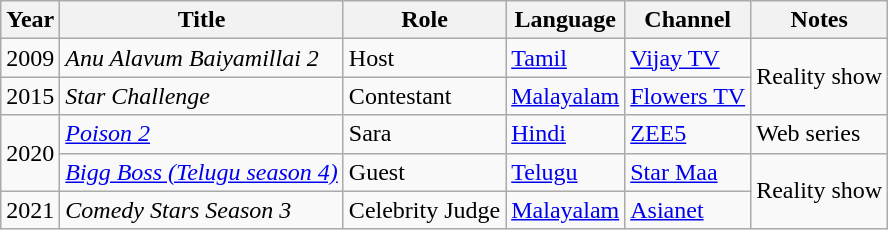<table class="wikitable sortable">
<tr>
<th scope="col">Year</th>
<th scope="col">Title</th>
<th scope="col">Role</th>
<th scope="col">Language</th>
<th scope="col">Channel</th>
<th scope="col" class="unsortable">Notes</th>
</tr>
<tr>
<td>2009</td>
<td><em>Anu Alavum Baiyamillai 2</em></td>
<td>Host</td>
<td><a href='#'>Tamil</a></td>
<td><a href='#'>Vijay TV</a></td>
<td rowspan=2>Reality show</td>
</tr>
<tr>
<td>2015</td>
<td><em>Star Challenge</em></td>
<td>Contestant</td>
<td><a href='#'>Malayalam</a></td>
<td><a href='#'>Flowers TV</a></td>
</tr>
<tr>
<td rowspan=2>2020</td>
<td><em><a href='#'>Poison 2</a></em></td>
<td>Sara</td>
<td><a href='#'>Hindi</a></td>
<td><a href='#'>ZEE5</a></td>
<td>Web series</td>
</tr>
<tr>
<td><em><a href='#'>Bigg Boss (Telugu season 4)</a></em></td>
<td>Guest</td>
<td><a href='#'>Telugu</a></td>
<td><a href='#'>Star Maa</a></td>
<td rowspan=2>Reality show</td>
</tr>
<tr>
<td>2021</td>
<td><em>Comedy Stars Season 3</em></td>
<td>Celebrity Judge</td>
<td><a href='#'>Malayalam</a></td>
<td><a href='#'>Asianet</a></td>
</tr>
</table>
